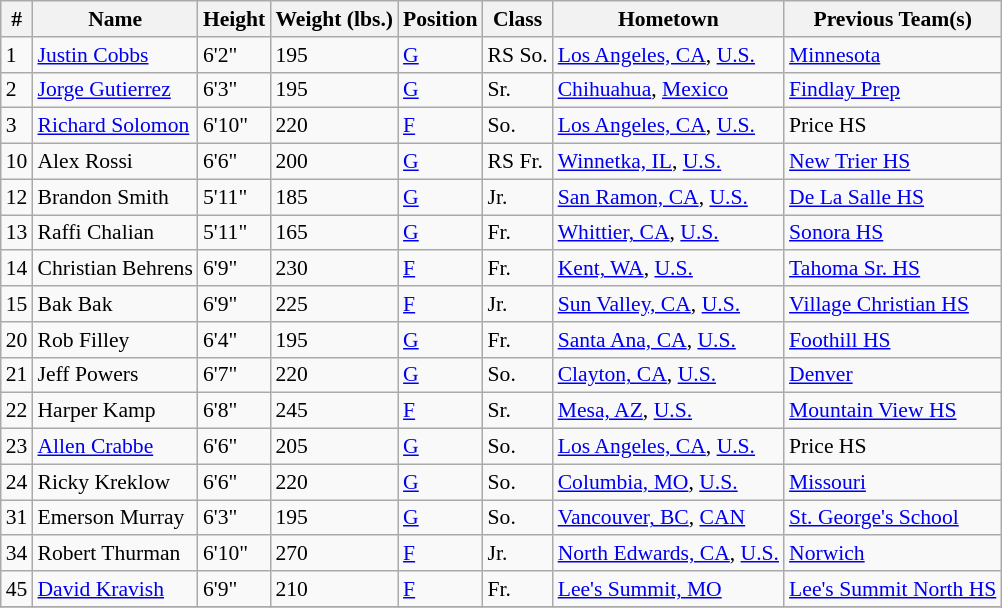<table class="wikitable" style="font-size: 90%">
<tr>
<th>#</th>
<th>Name</th>
<th>Height</th>
<th>Weight (lbs.)</th>
<th>Position</th>
<th>Class</th>
<th>Hometown</th>
<th>Previous Team(s)</th>
</tr>
<tr>
<td>1</td>
<td><a href='#'>Justin Cobbs</a></td>
<td>6'2"</td>
<td>195</td>
<td><a href='#'>G</a></td>
<td>RS So.</td>
<td><a href='#'>Los Angeles, CA</a>, <a href='#'>U.S.</a></td>
<td><a href='#'>Minnesota</a></td>
</tr>
<tr>
<td>2</td>
<td><a href='#'>Jorge Gutierrez</a></td>
<td>6'3"</td>
<td>195</td>
<td><a href='#'>G</a></td>
<td>Sr.</td>
<td><a href='#'>Chihuahua</a>, <a href='#'>Mexico</a></td>
<td><a href='#'>Findlay Prep</a></td>
</tr>
<tr>
<td>3</td>
<td><a href='#'>Richard Solomon</a></td>
<td>6'10"</td>
<td>220</td>
<td><a href='#'>F</a></td>
<td>So.</td>
<td><a href='#'>Los Angeles, CA</a>, <a href='#'>U.S.</a></td>
<td>Price HS</td>
</tr>
<tr>
<td>10</td>
<td>Alex Rossi</td>
<td>6'6"</td>
<td>200</td>
<td><a href='#'>G</a></td>
<td>RS Fr.</td>
<td><a href='#'>Winnetka, IL</a>, <a href='#'>U.S.</a></td>
<td><a href='#'>New Trier HS</a></td>
</tr>
<tr>
<td>12</td>
<td>Brandon Smith</td>
<td>5'11"</td>
<td>185</td>
<td><a href='#'>G</a></td>
<td>Jr.</td>
<td><a href='#'>San Ramon, CA</a>, <a href='#'>U.S.</a></td>
<td><a href='#'>De La Salle HS</a></td>
</tr>
<tr>
<td>13</td>
<td>Raffi Chalian</td>
<td>5'11"</td>
<td>165</td>
<td><a href='#'>G</a></td>
<td>Fr.</td>
<td><a href='#'>Whittier, CA</a>, <a href='#'>U.S.</a></td>
<td><a href='#'>Sonora HS</a></td>
</tr>
<tr>
<td>14</td>
<td>Christian Behrens</td>
<td>6'9"</td>
<td>230</td>
<td><a href='#'>F</a></td>
<td>Fr.</td>
<td><a href='#'>Kent, WA</a>, <a href='#'>U.S.</a></td>
<td><a href='#'>Tahoma Sr. HS</a></td>
</tr>
<tr>
<td>15</td>
<td>Bak Bak</td>
<td>6'9"</td>
<td>225</td>
<td><a href='#'>F</a></td>
<td>Jr.</td>
<td><a href='#'>Sun Valley, CA</a>, <a href='#'>U.S.</a></td>
<td><a href='#'>Village Christian HS</a></td>
</tr>
<tr>
<td>20</td>
<td>Rob Filley</td>
<td>6'4"</td>
<td>195</td>
<td><a href='#'>G</a></td>
<td>Fr.</td>
<td><a href='#'>Santa Ana, CA</a>, <a href='#'>U.S.</a></td>
<td><a href='#'>Foothill HS</a></td>
</tr>
<tr>
<td>21</td>
<td>Jeff Powers</td>
<td>6'7"</td>
<td>220</td>
<td><a href='#'>G</a></td>
<td>So.</td>
<td><a href='#'>Clayton, CA</a>, <a href='#'>U.S.</a></td>
<td><a href='#'>Denver</a></td>
</tr>
<tr>
<td>22</td>
<td>Harper Kamp</td>
<td>6'8"</td>
<td>245</td>
<td><a href='#'>F</a></td>
<td>Sr.</td>
<td><a href='#'>Mesa, AZ</a>, <a href='#'>U.S.</a></td>
<td><a href='#'>Mountain View HS</a></td>
</tr>
<tr>
<td>23</td>
<td><a href='#'>Allen Crabbe</a></td>
<td>6'6"</td>
<td>205</td>
<td><a href='#'>G</a></td>
<td>So.</td>
<td><a href='#'>Los Angeles, CA</a>, <a href='#'>U.S.</a></td>
<td>Price HS</td>
</tr>
<tr>
<td>24</td>
<td>Ricky Kreklow</td>
<td>6'6"</td>
<td>220</td>
<td><a href='#'>G</a></td>
<td>So.</td>
<td><a href='#'>Columbia, MO</a>, <a href='#'>U.S.</a></td>
<td><a href='#'>Missouri</a></td>
</tr>
<tr>
<td>31</td>
<td>Emerson Murray</td>
<td>6'3"</td>
<td>195</td>
<td><a href='#'>G</a></td>
<td>So.</td>
<td><a href='#'>Vancouver, BC</a>, <a href='#'>CAN</a></td>
<td><a href='#'>St. George's School</a></td>
</tr>
<tr>
<td>34</td>
<td>Robert Thurman</td>
<td>6'10"</td>
<td>270</td>
<td><a href='#'>F</a></td>
<td>Jr.</td>
<td><a href='#'>North Edwards, CA</a>, <a href='#'>U.S.</a></td>
<td><a href='#'>Norwich</a></td>
</tr>
<tr>
<td>45</td>
<td><a href='#'>David Kravish</a></td>
<td>6'9"</td>
<td>210</td>
<td><a href='#'>F</a></td>
<td>Fr.</td>
<td><a href='#'>Lee's Summit, MO</a></td>
<td><a href='#'>Lee's Summit North HS</a></td>
</tr>
<tr>
</tr>
</table>
